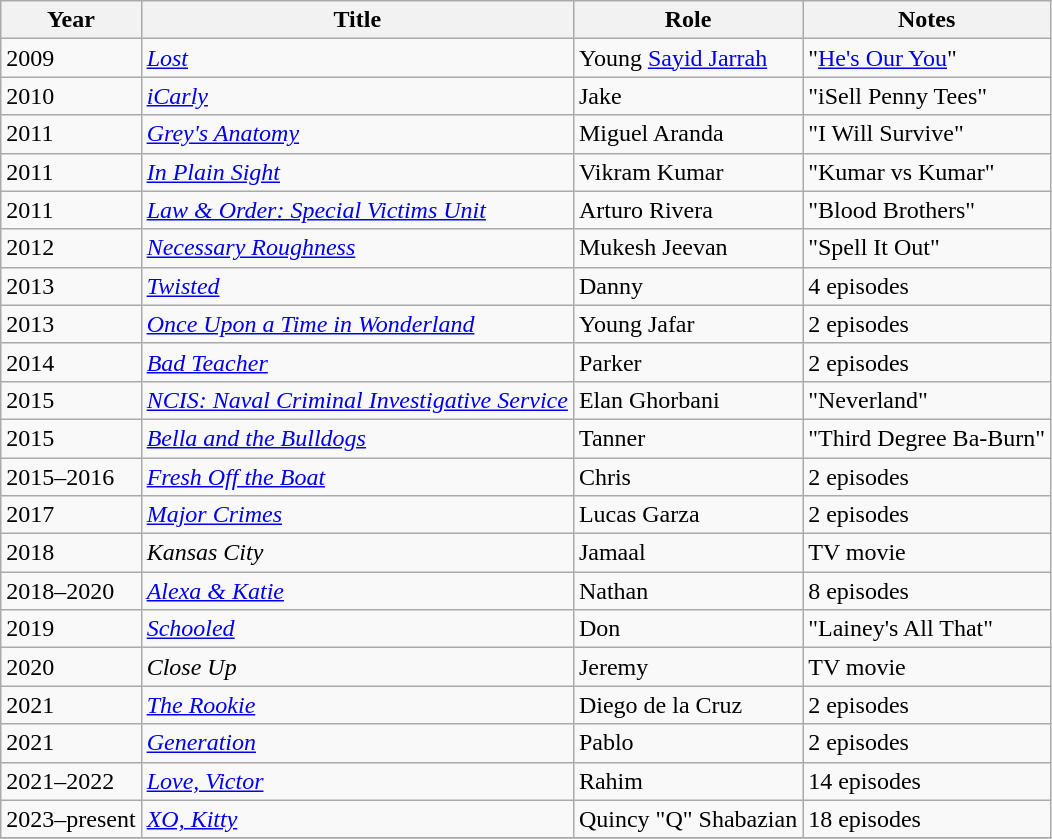<table class="wikitable sortable">
<tr>
<th>Year</th>
<th>Title</th>
<th>Role</th>
<th class="unsortable">Notes</th>
</tr>
<tr>
<td>2009</td>
<td><em><a href='#'>Lost</a></em></td>
<td>Young <a href='#'>Sayid Jarrah</a></td>
<td>"<a href='#'>He's Our You</a>"</td>
</tr>
<tr>
<td>2010</td>
<td><em><a href='#'>iCarly</a></em></td>
<td>Jake</td>
<td>"iSell Penny Tees"</td>
</tr>
<tr>
<td>2011</td>
<td><em><a href='#'>Grey's Anatomy</a></em></td>
<td>Miguel Aranda</td>
<td>"I Will Survive"</td>
</tr>
<tr>
<td>2011</td>
<td><em><a href='#'>In Plain Sight</a></em></td>
<td>Vikram Kumar</td>
<td>"Kumar vs Kumar"</td>
</tr>
<tr>
<td>2011</td>
<td><em><a href='#'>Law & Order: Special Victims Unit</a></em></td>
<td>Arturo Rivera</td>
<td>"Blood Brothers"</td>
</tr>
<tr>
<td>2012</td>
<td><em><a href='#'>Necessary Roughness</a></em></td>
<td>Mukesh Jeevan</td>
<td>"Spell It Out"</td>
</tr>
<tr>
<td>2013</td>
<td><em><a href='#'>Twisted</a></em></td>
<td>Danny</td>
<td>4 episodes</td>
</tr>
<tr>
<td>2013</td>
<td><em><a href='#'>Once Upon a Time in Wonderland</a></em></td>
<td>Young Jafar</td>
<td>2 episodes</td>
</tr>
<tr>
<td>2014</td>
<td><em><a href='#'>Bad Teacher</a></em></td>
<td>Parker</td>
<td>2 episodes</td>
</tr>
<tr>
<td>2015</td>
<td><em><a href='#'>NCIS: Naval Criminal Investigative Service</a></em></td>
<td>Elan Ghorbani</td>
<td>"Neverland"</td>
</tr>
<tr>
<td>2015</td>
<td><em><a href='#'>Bella and the Bulldogs</a></em></td>
<td>Tanner</td>
<td>"Third Degree Ba-Burn"</td>
</tr>
<tr>
<td>2015–2016</td>
<td><em><a href='#'>Fresh Off the Boat</a></em></td>
<td>Chris</td>
<td>2 episodes</td>
</tr>
<tr>
<td>2017</td>
<td><em><a href='#'>Major Crimes</a></em></td>
<td>Lucas Garza</td>
<td>2 episodes</td>
</tr>
<tr>
<td>2018</td>
<td><em>Kansas City</em></td>
<td>Jamaal</td>
<td>TV movie</td>
</tr>
<tr>
<td>2018–2020</td>
<td><em><a href='#'>Alexa & Katie</a></em></td>
<td>Nathan</td>
<td>8 episodes</td>
</tr>
<tr>
<td>2019</td>
<td><em><a href='#'>Schooled</a></em></td>
<td>Don</td>
<td>"Lainey's All That"</td>
</tr>
<tr>
<td>2020</td>
<td><em>Close Up</em></td>
<td>Jeremy</td>
<td>TV movie</td>
</tr>
<tr>
<td>2021</td>
<td><em><a href='#'>The Rookie</a></em></td>
<td>Diego de la Cruz</td>
<td>2 episodes</td>
</tr>
<tr>
<td>2021</td>
<td><em><a href='#'>Generation</a></em></td>
<td>Pablo</td>
<td>2 episodes</td>
</tr>
<tr>
<td>2021–2022</td>
<td><em><a href='#'>Love, Victor</a></em></td>
<td>Rahim</td>
<td>14 episodes</td>
</tr>
<tr>
<td>2023–present</td>
<td><em><a href='#'>XO, Kitty</a></em></td>
<td>Quincy "Q" Shabazian</td>
<td>18 episodes</td>
</tr>
<tr>
</tr>
</table>
